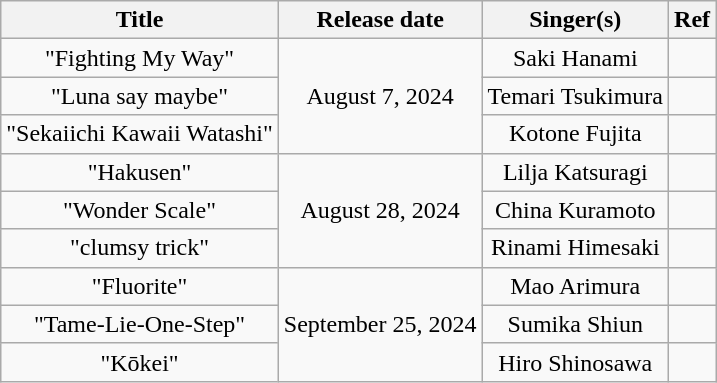<table class="wikitable plainrowheaders" style="text-align:center;">
<tr>
<th scope="col">Title</th>
<th scope="col">Release date</th>
<th scope="col">Singer(s)</th>
<th scope="col">Ref</th>
</tr>
<tr>
<td>"Fighting My Way"</td>
<td rowspan="3">August 7, 2024</td>
<td>Saki Hanami</td>
<td></td>
</tr>
<tr>
<td>"Luna say maybe"</td>
<td>Temari Tsukimura</td>
<td></td>
</tr>
<tr>
<td>"Sekaiichi Kawaii Watashi"</td>
<td>Kotone Fujita</td>
<td></td>
</tr>
<tr>
<td>"Hakusen"</td>
<td rowspan="3">August 28, 2024</td>
<td>Lilja Katsuragi</td>
<td></td>
</tr>
<tr>
<td>"Wonder Scale"</td>
<td>China Kuramoto</td>
<td></td>
</tr>
<tr>
<td>"clumsy trick"</td>
<td>Rinami Himesaki</td>
<td></td>
</tr>
<tr>
<td>"Fluorite"</td>
<td rowspan="3">September 25, 2024</td>
<td>Mao Arimura</td>
<td></td>
</tr>
<tr>
<td>"Tame-Lie-One-Step"</td>
<td>Sumika Shiun</td>
<td></td>
</tr>
<tr>
<td>"Kōkei"</td>
<td>Hiro Shinosawa</td>
<td></td>
</tr>
</table>
